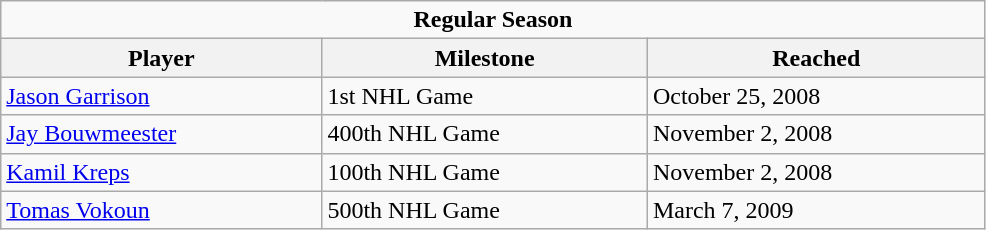<table class="wikitable" width="52%">
<tr>
<td colspan="10" align="center"><strong>Regular Season</strong></td>
</tr>
<tr>
<th>Player</th>
<th>Milestone</th>
<th>Reached</th>
</tr>
<tr>
<td><a href='#'>Jason Garrison</a></td>
<td>1st NHL Game</td>
<td>October 25, 2008</td>
</tr>
<tr>
<td><a href='#'>Jay Bouwmeester</a></td>
<td>400th NHL Game</td>
<td>November 2, 2008</td>
</tr>
<tr>
<td><a href='#'>Kamil Kreps</a></td>
<td>100th NHL Game</td>
<td>November 2, 2008</td>
</tr>
<tr>
<td><a href='#'>Tomas Vokoun</a></td>
<td>500th NHL Game</td>
<td>March 7, 2009</td>
</tr>
</table>
